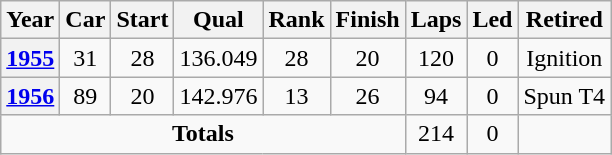<table class="wikitable" style="text-align:center">
<tr>
<th>Year</th>
<th>Car</th>
<th>Start</th>
<th>Qual</th>
<th>Rank</th>
<th>Finish</th>
<th>Laps</th>
<th>Led</th>
<th>Retired</th>
</tr>
<tr>
<th><a href='#'>1955</a></th>
<td>31</td>
<td>28</td>
<td>136.049</td>
<td>28</td>
<td>20</td>
<td>120</td>
<td>0</td>
<td>Ignition</td>
</tr>
<tr>
<th><a href='#'>1956</a></th>
<td>89</td>
<td>20</td>
<td>142.976</td>
<td>13</td>
<td>26</td>
<td>94</td>
<td>0</td>
<td>Spun T4</td>
</tr>
<tr>
<td colspan=6><strong>Totals</strong></td>
<td>214</td>
<td>0</td>
<td></td>
</tr>
</table>
